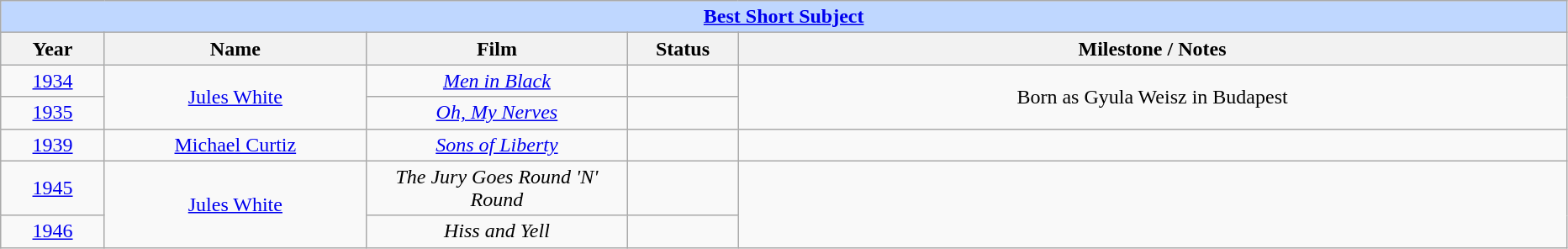<table class="wikitable" style="text-align: center">
<tr ---- style="background:#bfd7ff">
<td colspan=7 style="text-align:center"><strong><a href='#'>Best Short Subject</a></strong></td>
</tr>
<tr ---- style="background:#ebf5ff">
<th width="75">Year</th>
<th width="200">Name</th>
<th width="200">Film</th>
<th width="80">Status</th>
<th width="650">Milestone / Notes</th>
</tr>
<tr>
<td><a href='#'>1934</a></td>
<td rowspan="2"><a href='#'>Jules White</a></td>
<td><em><a href='#'>Men in Black</a></em></td>
<td></td>
<td rowspan="2">Born as Gyula Weisz in Budapest</td>
</tr>
<tr>
<td><a href='#'>1935</a></td>
<td><em><a href='#'>Oh, My Nerves</a></em></td>
<td></td>
</tr>
<tr>
<td><a href='#'>1939</a></td>
<td><a href='#'>Michael Curtiz</a></td>
<td><em><a href='#'>Sons of Liberty</a></em></td>
<td></td>
<td></td>
</tr>
<tr>
<td><a href='#'>1945</a></td>
<td rowspan="2"><a href='#'>Jules White</a></td>
<td><em>The Jury Goes Round 'N' Round</em></td>
<td></td>
<td rowspan="2"></td>
</tr>
<tr>
<td><a href='#'>1946</a></td>
<td><em>Hiss and Yell</em></td>
<td></td>
</tr>
</table>
